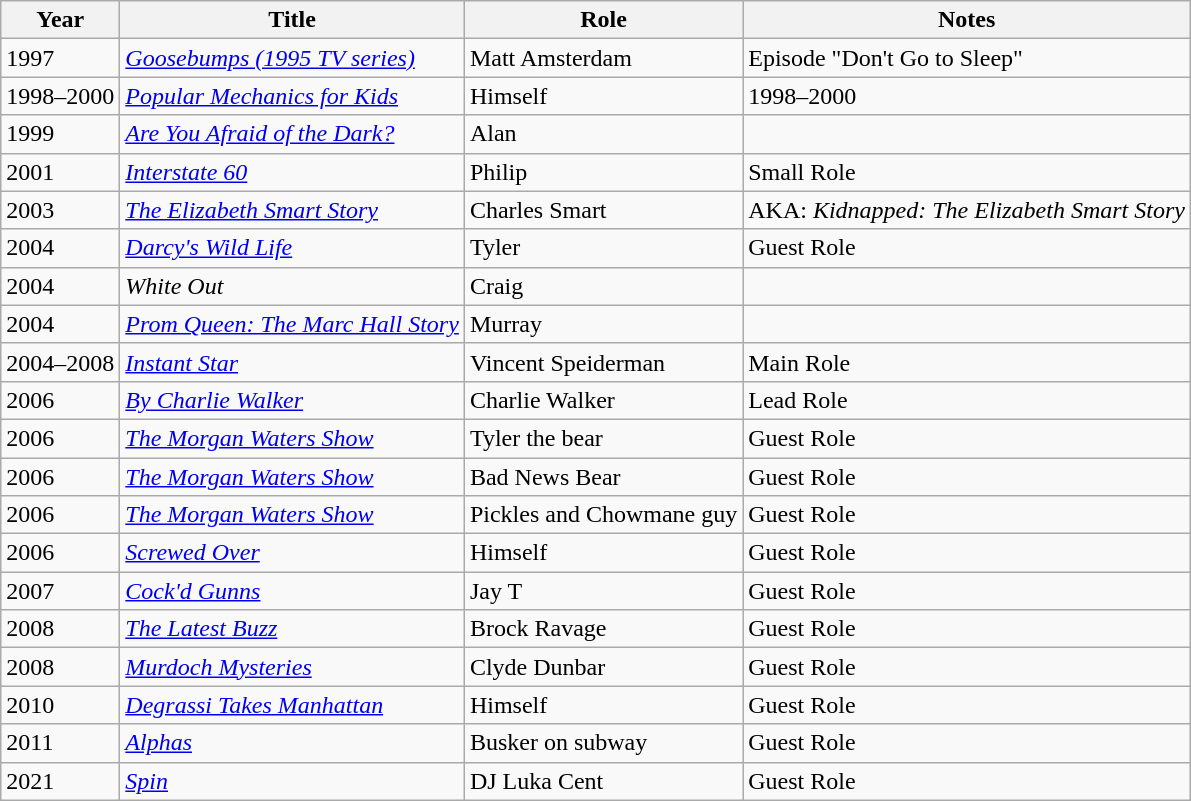<table class="wikitable">
<tr>
<th>Year</th>
<th>Title</th>
<th>Role</th>
<th>Notes</th>
</tr>
<tr>
<td>1997</td>
<td><em><a href='#'>Goosebumps (1995 TV series)</a></em></td>
<td>Matt Amsterdam</td>
<td>Episode "Don't Go to Sleep"</td>
</tr>
<tr>
<td>1998–2000</td>
<td><em><a href='#'>Popular Mechanics for Kids</a></em></td>
<td>Himself</td>
<td>1998–2000</td>
</tr>
<tr>
<td>1999</td>
<td><em><a href='#'>Are You Afraid of the Dark?</a></em></td>
<td>Alan</td>
<td></td>
</tr>
<tr>
<td>2001</td>
<td><em><a href='#'>Interstate 60</a></em></td>
<td>Philip</td>
<td>Small Role</td>
</tr>
<tr>
<td>2003</td>
<td><em><a href='#'>The Elizabeth Smart Story</a></em></td>
<td>Charles Smart</td>
<td>AKA: <em>Kidnapped: The Elizabeth Smart Story</em></td>
</tr>
<tr>
<td>2004</td>
<td><em><a href='#'>Darcy's Wild Life</a></em></td>
<td>Tyler</td>
<td>Guest Role</td>
</tr>
<tr>
<td>2004</td>
<td><em>White Out</em></td>
<td>Craig</td>
<td></td>
</tr>
<tr>
<td>2004</td>
<td><em><a href='#'>Prom Queen: The Marc Hall Story</a></em></td>
<td>Murray</td>
<td></td>
</tr>
<tr>
<td>2004–2008</td>
<td><em><a href='#'>Instant Star</a></em></td>
<td>Vincent Speiderman</td>
<td>Main Role</td>
</tr>
<tr i>
<td>2006</td>
<td><em><a href='#'>By Charlie Walker</a></em></td>
<td>Charlie Walker</td>
<td>Lead Role</td>
</tr>
<tr>
<td>2006</td>
<td><em><a href='#'>The Morgan Waters Show</a></em></td>
<td>Tyler the bear</td>
<td>Guest Role</td>
</tr>
<tr>
<td>2006</td>
<td><em><a href='#'>The Morgan Waters Show</a></em></td>
<td>Bad News Bear</td>
<td>Guest Role</td>
</tr>
<tr>
<td>2006</td>
<td><em><a href='#'>The Morgan Waters Show</a></em></td>
<td>Pickles and Chowmane guy</td>
<td>Guest Role</td>
</tr>
<tr>
<td>2006</td>
<td><em><a href='#'>Screwed Over</a></em></td>
<td>Himself</td>
<td>Guest Role</td>
</tr>
<tr>
<td>2007</td>
<td><em><a href='#'>Cock'd Gunns</a></em></td>
<td>Jay T</td>
<td>Guest Role</td>
</tr>
<tr>
<td>2008</td>
<td><em><a href='#'>The Latest Buzz</a></em></td>
<td>Brock Ravage</td>
<td>Guest Role</td>
</tr>
<tr>
<td>2008</td>
<td><em><a href='#'>Murdoch Mysteries</a></em></td>
<td>Clyde Dunbar</td>
<td>Guest Role</td>
</tr>
<tr>
<td>2010</td>
<td><em><a href='#'>Degrassi Takes Manhattan</a></em></td>
<td>Himself</td>
<td>Guest Role</td>
</tr>
<tr>
<td>2011</td>
<td><em><a href='#'>Alphas</a></em></td>
<td>Busker on subway</td>
<td>Guest Role</td>
</tr>
<tr>
<td>2021</td>
<td><em><a href='#'>Spin</a></em></td>
<td>DJ Luka Cent</td>
<td>Guest Role</td>
</tr>
</table>
